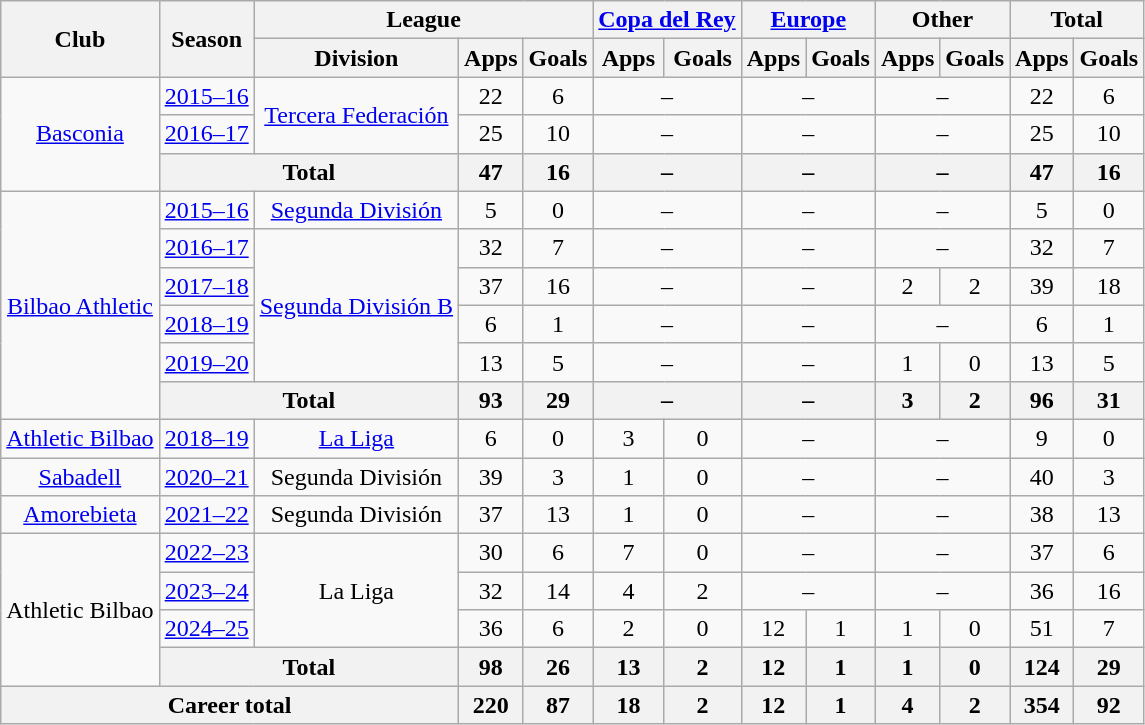<table class="wikitable" style="text-align:center">
<tr>
<th rowspan="2">Club</th>
<th rowspan="2">Season</th>
<th colspan="3">League</th>
<th colspan="2"><a href='#'>Copa del Rey</a></th>
<th colspan="2"><a href='#'>Europe</a></th>
<th colspan="2">Other</th>
<th colspan="2">Total</th>
</tr>
<tr>
<th>Division</th>
<th>Apps</th>
<th>Goals</th>
<th>Apps</th>
<th>Goals</th>
<th>Apps</th>
<th>Goals</th>
<th>Apps</th>
<th>Goals</th>
<th>Apps</th>
<th>Goals</th>
</tr>
<tr>
<td rowspan=3><a href='#'>Basconia</a></td>
<td><a href='#'>2015–16</a></td>
<td rowspan=2><a href='#'>Tercera Federación</a></td>
<td>22</td>
<td>6</td>
<td colspan="2">–</td>
<td colspan="2">–</td>
<td colspan="2">–</td>
<td>22</td>
<td>6</td>
</tr>
<tr>
<td><a href='#'>2016–17</a></td>
<td>25</td>
<td>10</td>
<td colspan="2">–</td>
<td colspan="2">–</td>
<td colspan="2">–</td>
<td>25</td>
<td>10</td>
</tr>
<tr>
<th colspan="2">Total</th>
<th>47</th>
<th>16</th>
<th colspan="2">–</th>
<th colspan="2">–</th>
<th colspan="2">–</th>
<th>47</th>
<th>16</th>
</tr>
<tr>
<td rowspan="6"><a href='#'>Bilbao Athletic</a></td>
<td><a href='#'>2015–16</a></td>
<td><a href='#'>Segunda División</a></td>
<td>5</td>
<td>0</td>
<td colspan="2">–</td>
<td colspan="2">–</td>
<td colspan="2">–</td>
<td>5</td>
<td>0</td>
</tr>
<tr>
<td><a href='#'>2016–17</a></td>
<td rowspan="4"><a href='#'>Segunda División B</a></td>
<td>32</td>
<td>7</td>
<td colspan="2">–</td>
<td colspan="2">–</td>
<td colspan="2">–</td>
<td>32</td>
<td>7</td>
</tr>
<tr>
<td><a href='#'>2017–18</a></td>
<td>37</td>
<td>16</td>
<td colspan="2">–</td>
<td colspan="2">–</td>
<td>2</td>
<td>2</td>
<td>39</td>
<td>18</td>
</tr>
<tr>
<td><a href='#'>2018–19</a></td>
<td>6</td>
<td>1</td>
<td colspan="2">–</td>
<td colspan="2">–</td>
<td colspan="2">–</td>
<td>6</td>
<td>1</td>
</tr>
<tr>
<td><a href='#'>2019–20</a></td>
<td>13</td>
<td>5</td>
<td colspan="2">–</td>
<td colspan="2">–</td>
<td>1</td>
<td>0</td>
<td>13</td>
<td>5</td>
</tr>
<tr>
<th colspan="2">Total</th>
<th>93</th>
<th>29</th>
<th colspan="2">–</th>
<th colspan="2">–</th>
<th>3</th>
<th>2</th>
<th>96</th>
<th>31</th>
</tr>
<tr>
<td><a href='#'>Athletic Bilbao</a></td>
<td><a href='#'>2018–19</a></td>
<td><a href='#'>La Liga</a></td>
<td>6</td>
<td>0</td>
<td>3</td>
<td>0</td>
<td colspan="2">–</td>
<td colspan="2">–</td>
<td>9</td>
<td>0</td>
</tr>
<tr>
<td><a href='#'>Sabadell</a></td>
<td><a href='#'>2020–21</a></td>
<td>Segunda División</td>
<td>39</td>
<td>3</td>
<td>1</td>
<td>0</td>
<td colspan="2">–</td>
<td colspan="2">–</td>
<td>40</td>
<td>3</td>
</tr>
<tr>
<td><a href='#'>Amorebieta</a></td>
<td><a href='#'>2021–22</a></td>
<td>Segunda División</td>
<td>37</td>
<td>13</td>
<td>1</td>
<td>0</td>
<td colspan="2">–</td>
<td colspan="2">–</td>
<td>38</td>
<td>13</td>
</tr>
<tr>
<td rowspan="4">Athletic Bilbao</td>
<td><a href='#'>2022–23</a></td>
<td rowspan="3">La Liga</td>
<td>30</td>
<td>6</td>
<td>7</td>
<td>0</td>
<td colspan="2">–</td>
<td colspan="2">–</td>
<td>37</td>
<td>6</td>
</tr>
<tr>
<td><a href='#'>2023–24</a></td>
<td>32</td>
<td>14</td>
<td>4</td>
<td>2</td>
<td colspan="2">–</td>
<td colspan="2">–</td>
<td>36</td>
<td>16</td>
</tr>
<tr>
<td><a href='#'>2024–25</a></td>
<td>36</td>
<td>6</td>
<td>2</td>
<td>0</td>
<td>12</td>
<td>1</td>
<td>1</td>
<td>0</td>
<td>51</td>
<td>7</td>
</tr>
<tr>
<th colspan="2">Total</th>
<th>98</th>
<th>26</th>
<th>13</th>
<th>2</th>
<th>12</th>
<th>1</th>
<th>1</th>
<th>0</th>
<th>124</th>
<th>29</th>
</tr>
<tr>
<th colspan="3">Career total</th>
<th>220</th>
<th>87</th>
<th>18</th>
<th>2</th>
<th>12</th>
<th>1</th>
<th>4</th>
<th>2</th>
<th>354</th>
<th>92</th>
</tr>
</table>
